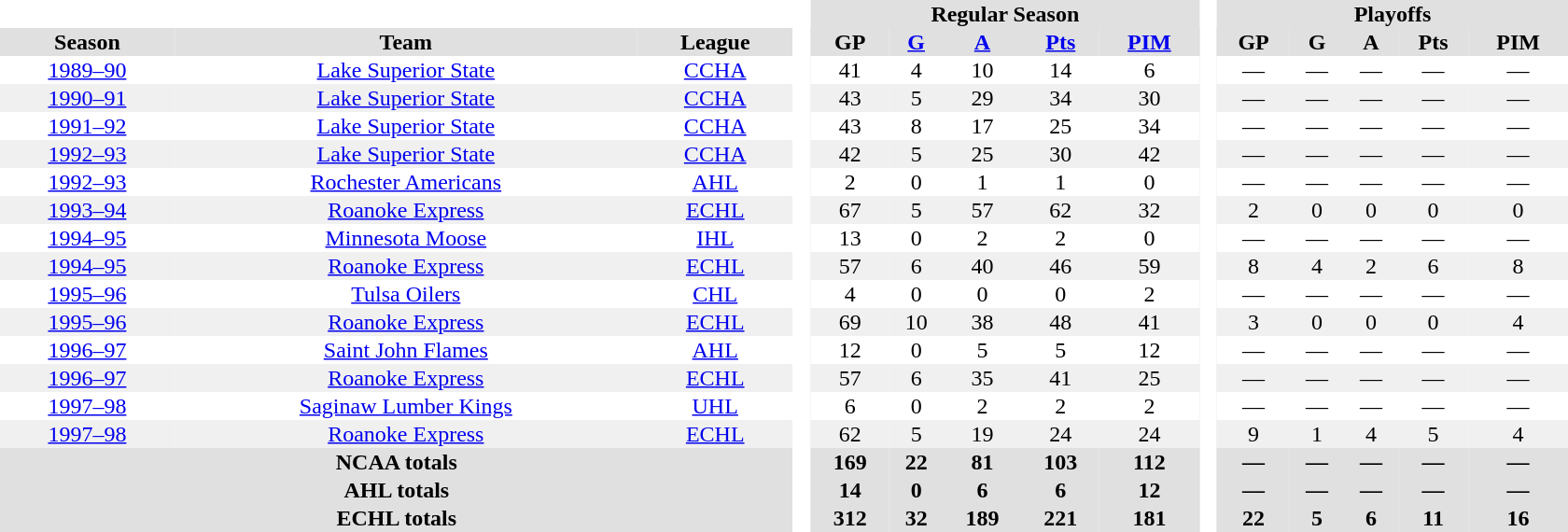<table border="0" cellpadding="1" cellspacing="0" style="text-align:center; width:70em">
<tr bgcolor="#e0e0e0">
<th colspan="3"  bgcolor="#ffffff"> </th>
<th rowspan="99" bgcolor="#ffffff"> </th>
<th colspan="5">Regular Season</th>
<th rowspan="99" bgcolor="#ffffff"> </th>
<th colspan="5">Playoffs</th>
</tr>
<tr bgcolor="#e0e0e0">
<th>Season</th>
<th>Team</th>
<th>League</th>
<th>GP</th>
<th><a href='#'>G</a></th>
<th><a href='#'>A</a></th>
<th><a href='#'>Pts</a></th>
<th><a href='#'>PIM</a></th>
<th>GP</th>
<th>G</th>
<th>A</th>
<th>Pts</th>
<th>PIM</th>
</tr>
<tr>
<td><a href='#'>1989–90</a></td>
<td><a href='#'>Lake Superior State</a></td>
<td><a href='#'>CCHA</a></td>
<td>41</td>
<td>4</td>
<td>10</td>
<td>14</td>
<td>6</td>
<td>—</td>
<td>—</td>
<td>—</td>
<td>—</td>
<td>—</td>
</tr>
<tr bgcolor="f0f0f0">
<td><a href='#'>1990–91</a></td>
<td><a href='#'>Lake Superior State</a></td>
<td><a href='#'>CCHA</a></td>
<td>43</td>
<td>5</td>
<td>29</td>
<td>34</td>
<td>30</td>
<td>—</td>
<td>—</td>
<td>—</td>
<td>—</td>
<td>—</td>
</tr>
<tr>
<td><a href='#'>1991–92</a></td>
<td><a href='#'>Lake Superior State</a></td>
<td><a href='#'>CCHA</a></td>
<td>43</td>
<td>8</td>
<td>17</td>
<td>25</td>
<td>34</td>
<td>—</td>
<td>—</td>
<td>—</td>
<td>—</td>
<td>—</td>
</tr>
<tr bgcolor="f0f0f0">
<td><a href='#'>1992–93</a></td>
<td><a href='#'>Lake Superior State</a></td>
<td><a href='#'>CCHA</a></td>
<td>42</td>
<td>5</td>
<td>25</td>
<td>30</td>
<td>42</td>
<td>—</td>
<td>—</td>
<td>—</td>
<td>—</td>
<td>—</td>
</tr>
<tr>
<td><a href='#'>1992–93</a></td>
<td><a href='#'>Rochester Americans</a></td>
<td><a href='#'>AHL</a></td>
<td>2</td>
<td>0</td>
<td>1</td>
<td>1</td>
<td>0</td>
<td>—</td>
<td>—</td>
<td>—</td>
<td>—</td>
<td>—</td>
</tr>
<tr bgcolor="f0f0f0">
<td><a href='#'>1993–94</a></td>
<td><a href='#'>Roanoke Express</a></td>
<td><a href='#'>ECHL</a></td>
<td>67</td>
<td>5</td>
<td>57</td>
<td>62</td>
<td>32</td>
<td>2</td>
<td>0</td>
<td>0</td>
<td>0</td>
<td>0</td>
</tr>
<tr>
<td><a href='#'>1994–95</a></td>
<td><a href='#'>Minnesota Moose</a></td>
<td><a href='#'>IHL</a></td>
<td>13</td>
<td>0</td>
<td>2</td>
<td>2</td>
<td>0</td>
<td>—</td>
<td>—</td>
<td>—</td>
<td>—</td>
<td>—</td>
</tr>
<tr bgcolor="f0f0f0">
<td><a href='#'>1994–95</a></td>
<td><a href='#'>Roanoke Express</a></td>
<td><a href='#'>ECHL</a></td>
<td>57</td>
<td>6</td>
<td>40</td>
<td>46</td>
<td>59</td>
<td>8</td>
<td>4</td>
<td>2</td>
<td>6</td>
<td>8</td>
</tr>
<tr>
<td><a href='#'>1995–96</a></td>
<td><a href='#'>Tulsa Oilers</a></td>
<td><a href='#'>CHL</a></td>
<td>4</td>
<td>0</td>
<td>0</td>
<td>0</td>
<td>2</td>
<td>—</td>
<td>—</td>
<td>—</td>
<td>—</td>
<td>—</td>
</tr>
<tr bgcolor="f0f0f0">
<td><a href='#'>1995–96</a></td>
<td><a href='#'>Roanoke Express</a></td>
<td><a href='#'>ECHL</a></td>
<td>69</td>
<td>10</td>
<td>38</td>
<td>48</td>
<td>41</td>
<td>3</td>
<td>0</td>
<td>0</td>
<td>0</td>
<td>4</td>
</tr>
<tr>
<td><a href='#'>1996–97</a></td>
<td><a href='#'>Saint John Flames</a></td>
<td><a href='#'>AHL</a></td>
<td>12</td>
<td>0</td>
<td>5</td>
<td>5</td>
<td>12</td>
<td>—</td>
<td>—</td>
<td>—</td>
<td>—</td>
<td>—</td>
</tr>
<tr bgcolor="f0f0f0">
<td><a href='#'>1996–97</a></td>
<td><a href='#'>Roanoke Express</a></td>
<td><a href='#'>ECHL</a></td>
<td>57</td>
<td>6</td>
<td>35</td>
<td>41</td>
<td>25</td>
<td>—</td>
<td>—</td>
<td>—</td>
<td>—</td>
<td>—</td>
</tr>
<tr>
<td><a href='#'>1997–98</a></td>
<td><a href='#'>Saginaw Lumber Kings</a></td>
<td><a href='#'>UHL</a></td>
<td>6</td>
<td>0</td>
<td>2</td>
<td>2</td>
<td>2</td>
<td>—</td>
<td>—</td>
<td>—</td>
<td>—</td>
<td>—</td>
</tr>
<tr bgcolor="f0f0f0">
<td><a href='#'>1997–98</a></td>
<td><a href='#'>Roanoke Express</a></td>
<td><a href='#'>ECHL</a></td>
<td>62</td>
<td>5</td>
<td>19</td>
<td>24</td>
<td>24</td>
<td>9</td>
<td>1</td>
<td>4</td>
<td>5</td>
<td>4</td>
</tr>
<tr bgcolor="#e0e0e0">
<th colspan="3">NCAA totals</th>
<th>169</th>
<th>22</th>
<th>81</th>
<th>103</th>
<th>112</th>
<th>—</th>
<th>—</th>
<th>—</th>
<th>—</th>
<th>—</th>
</tr>
<tr bgcolor="#e0e0e0">
<th colspan="3">AHL totals</th>
<th>14</th>
<th>0</th>
<th>6</th>
<th>6</th>
<th>12</th>
<th>—</th>
<th>—</th>
<th>—</th>
<th>—</th>
<th>—</th>
</tr>
<tr bgcolor="#e0e0e0">
<th colspan="3">ECHL totals</th>
<th>312</th>
<th>32</th>
<th>189</th>
<th>221</th>
<th>181</th>
<th>22</th>
<th>5</th>
<th>6</th>
<th>11</th>
<th>16</th>
</tr>
</table>
